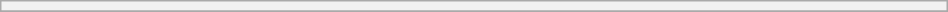<table class="wikitable sortable collapsible collapsed" style="min-width:50%">
<tr>
<th colspan=6 style="font-size:88%"><a href='#'></a></th>
</tr>
<tr>
</tr>
</table>
